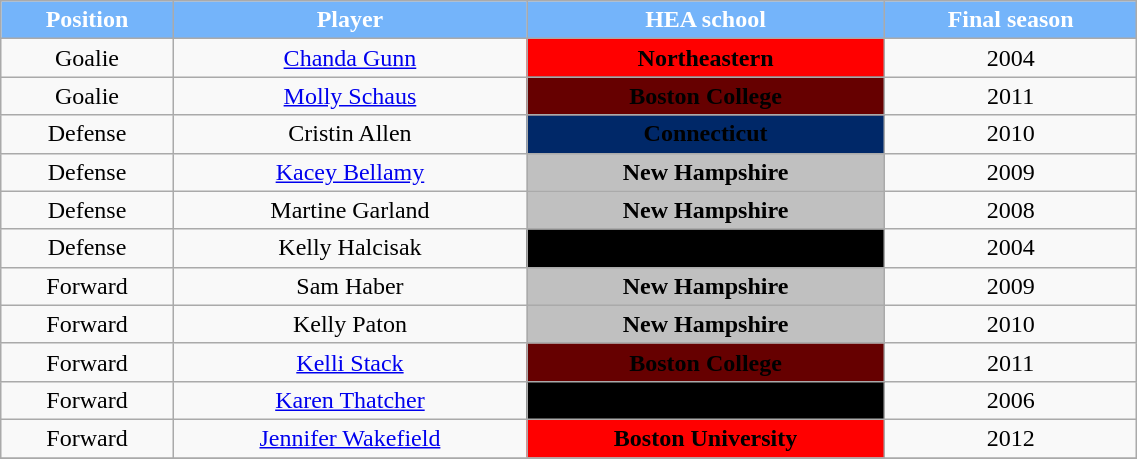<table class="wikitable" width="60%">
<tr align="center"  style="background:#74B4FA;color:white;">
<td><strong>Position</strong></td>
<td><strong>Player</strong></td>
<td><strong>HEA school</strong></td>
<td><strong>Final season</strong></td>
</tr>
<tr align="center" bgcolor="">
<td>Goalie</td>
<td><a href='#'>Chanda Gunn</a></td>
<td bgcolor="red"><span><strong>Northeastern</strong></span></td>
<td>2004</td>
</tr>
<tr align="center" bgcolor="">
<td>Goalie</td>
<td><a href='#'>Molly Schaus</a></td>
<td bgcolor="#660000"><span> <strong>Boston College</strong></span></td>
<td>2011</td>
</tr>
<tr align="center" bgcolor="">
<td>Defense</td>
<td>Cristin Allen</td>
<td bgcolor="#002868"><span><strong>Connecticut</strong></span></td>
<td>2010</td>
</tr>
<tr align="center" bgcolor="">
<td>Defense</td>
<td><a href='#'>Kacey Bellamy</a></td>
<td bgcolor="silver"><span> <strong>New Hampshire</strong></span></td>
<td>2009</td>
</tr>
<tr align="center" bgcolor="">
<td>Defense</td>
<td>Martine Garland</td>
<td bgcolor="silver"><span> <strong>New Hampshire</strong></span></td>
<td>2008</td>
</tr>
<tr align="center" bgcolor="">
<td>Defense</td>
<td>Kelly Halcisak</td>
<td bgcolor="black"><span><strong>Providence</strong></span></td>
<td>2004</td>
</tr>
<tr align="center" bgcolor="">
<td>Forward</td>
<td>Sam Haber</td>
<td bgcolor="silver"><span> <strong>New Hampshire</strong></span></td>
<td>2009</td>
</tr>
<tr align="center" bgcolor="">
<td>Forward</td>
<td>Kelly Paton</td>
<td bgcolor="silver"><span> <strong>New Hampshire</strong></span></td>
<td>2010</td>
</tr>
<tr align="center" bgcolor="">
<td>Forward</td>
<td><a href='#'>Kelli Stack</a></td>
<td bgcolor="#660000"><span> <strong>Boston College</strong></span></td>
<td>2011</td>
</tr>
<tr align="center" bgcolor="">
<td>Forward</td>
<td><a href='#'>Karen Thatcher</a></td>
<td bgcolor="black"><span><strong>Providence</strong></span></td>
<td>2006</td>
</tr>
<tr align="center" bgcolor="">
<td>Forward</td>
<td><a href='#'>Jennifer Wakefield</a></td>
<td bgcolor="red"><span><strong>Boston University</strong></span></td>
<td>2012</td>
</tr>
<tr align="center" bgcolor="">
</tr>
</table>
